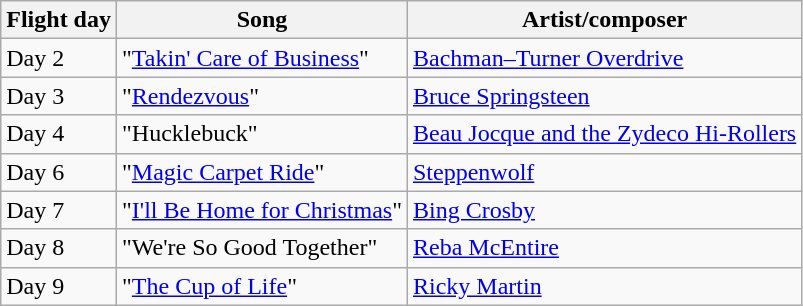<table class="wikitable">
<tr>
<th>Flight day</th>
<th>Song</th>
<th>Artist/composer</th>
</tr>
<tr>
<td>Day 2</td>
<td>"<a href='#'>Takin' Care of Business</a>"</td>
<td><a href='#'>Bachman–Turner Overdrive</a></td>
</tr>
<tr>
<td>Day 3</td>
<td>"<a href='#'>Rendezvous</a>"</td>
<td><a href='#'>Bruce Springsteen</a></td>
</tr>
<tr>
<td>Day 4</td>
<td>"Hucklebuck"</td>
<td><a href='#'>Beau Jocque and the Zydeco Hi-Rollers</a></td>
</tr>
<tr>
<td>Day 6</td>
<td>"<a href='#'>Magic Carpet Ride</a>"</td>
<td><a href='#'>Steppenwolf</a></td>
</tr>
<tr>
<td>Day 7</td>
<td>"<a href='#'>I'll Be Home for Christmas</a>"</td>
<td><a href='#'>Bing Crosby</a></td>
</tr>
<tr>
<td>Day 8</td>
<td>"We're So Good Together"</td>
<td><a href='#'>Reba McEntire</a></td>
</tr>
<tr>
<td>Day 9</td>
<td>"<a href='#'>The Cup of Life</a>"</td>
<td><a href='#'>Ricky Martin</a></td>
</tr>
</table>
